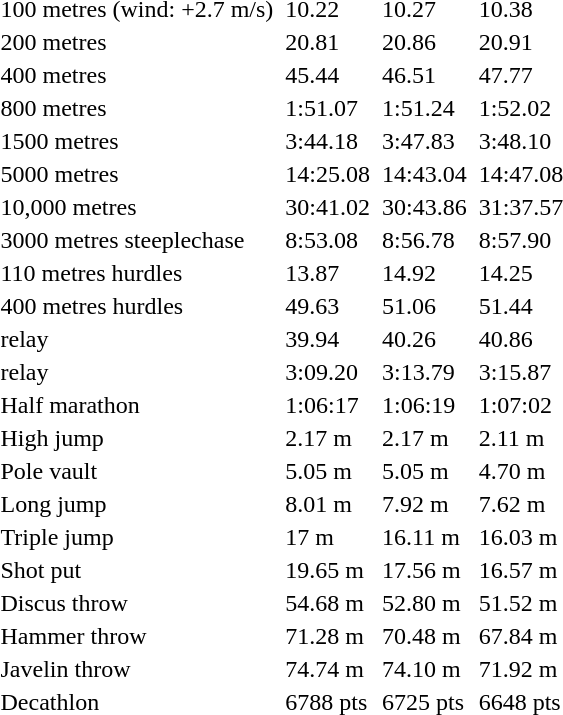<table>
<tr>
<td>100 metres (wind: +2.7 m/s)</td>
<td></td>
<td>10.22</td>
<td></td>
<td>10.27</td>
<td></td>
<td>10.38</td>
</tr>
<tr>
<td>200 metres</td>
<td></td>
<td>20.81</td>
<td></td>
<td>20.86</td>
<td></td>
<td>20.91</td>
</tr>
<tr>
<td>400 metres</td>
<td></td>
<td>45.44</td>
<td></td>
<td>46.51</td>
<td></td>
<td>47.77</td>
</tr>
<tr>
<td>800 metres</td>
<td></td>
<td>1:51.07</td>
<td></td>
<td>1:51.24</td>
<td></td>
<td>1:52.02</td>
</tr>
<tr>
<td>1500 metres</td>
<td></td>
<td>3:44.18</td>
<td></td>
<td>3:47.83</td>
<td></td>
<td>3:48.10</td>
</tr>
<tr>
<td>5000 metres</td>
<td></td>
<td>14:25.08</td>
<td></td>
<td>14:43.04</td>
<td></td>
<td>14:47.08</td>
</tr>
<tr>
<td>10,000 metres</td>
<td></td>
<td>30:41.02</td>
<td></td>
<td>30:43.86</td>
<td></td>
<td>31:37.57</td>
</tr>
<tr>
<td>3000 metres steeplechase</td>
<td></td>
<td>8:53.08</td>
<td></td>
<td>8:56.78</td>
<td></td>
<td>8:57.90</td>
</tr>
<tr>
<td>110 metres hurdles</td>
<td></td>
<td>13.87</td>
<td></td>
<td>14.92</td>
<td></td>
<td>14.25</td>
</tr>
<tr>
<td>400 metres hurdles</td>
<td></td>
<td>49.63</td>
<td></td>
<td>51.06</td>
<td></td>
<td>51.44</td>
</tr>
<tr>
<td> relay</td>
<td></td>
<td>39.94</td>
<td></td>
<td>40.26</td>
<td></td>
<td>40.86</td>
</tr>
<tr>
<td> relay</td>
<td></td>
<td>3:09.20</td>
<td></td>
<td>3:13.79</td>
<td></td>
<td>3:15.87</td>
</tr>
<tr>
<td>Half marathon</td>
<td></td>
<td>1:06:17</td>
<td></td>
<td>1:06:19</td>
<td></td>
<td>1:07:02</td>
</tr>
<tr>
<td>High jump</td>
<td></td>
<td>2.17 m</td>
<td></td>
<td>2.17 m</td>
<td></td>
<td>2.11 m</td>
</tr>
<tr>
<td>Pole vault</td>
<td></td>
<td>5.05 m</td>
<td></td>
<td>5.05 m</td>
<td></td>
<td>4.70 m</td>
</tr>
<tr>
<td>Long jump</td>
<td></td>
<td>8.01 m</td>
<td></td>
<td>7.92 m</td>
<td></td>
<td>7.62 m</td>
</tr>
<tr>
<td>Triple jump</td>
<td></td>
<td>17 m</td>
<td></td>
<td>16.11 m</td>
<td></td>
<td>16.03 m</td>
</tr>
<tr>
<td>Shot put</td>
<td></td>
<td>19.65 m</td>
<td></td>
<td>17.56 m</td>
<td></td>
<td>16.57 m</td>
</tr>
<tr>
<td>Discus throw</td>
<td></td>
<td>54.68 m</td>
<td></td>
<td>52.80 m</td>
<td></td>
<td>51.52 m</td>
</tr>
<tr>
<td>Hammer throw</td>
<td></td>
<td>71.28 m</td>
<td></td>
<td>70.48 m</td>
<td></td>
<td>67.84 m</td>
</tr>
<tr>
<td>Javelin throw</td>
<td></td>
<td>74.74 m</td>
<td></td>
<td>74.10 m</td>
<td></td>
<td>71.92 m</td>
</tr>
<tr>
<td>Decathlon</td>
<td></td>
<td>6788 pts</td>
<td></td>
<td>6725 pts</td>
<td></td>
<td>6648 pts</td>
</tr>
</table>
